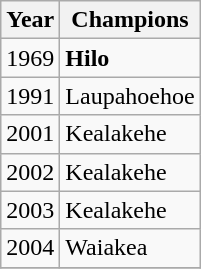<table class="wikitable">
<tr>
<th>Year</th>
<th>Champions</th>
</tr>
<tr>
<td>1969</td>
<td><strong>Hilo</strong></td>
</tr>
<tr>
<td>1991</td>
<td>Laupahoehoe</td>
</tr>
<tr>
<td>2001</td>
<td>Kealakehe</td>
</tr>
<tr>
<td>2002</td>
<td>Kealakehe</td>
</tr>
<tr>
<td>2003</td>
<td>Kealakehe</td>
</tr>
<tr>
<td>2004</td>
<td>Waiakea</td>
</tr>
<tr>
</tr>
</table>
